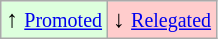<table class="wikitable" align="center">
<tr>
<td style="background:#ddffdd">↑ <small><a href='#'>Promoted</a></small></td>
<td style="background:#ffcccc">↓ <small><a href='#'>Relegated</a></small></td>
</tr>
</table>
